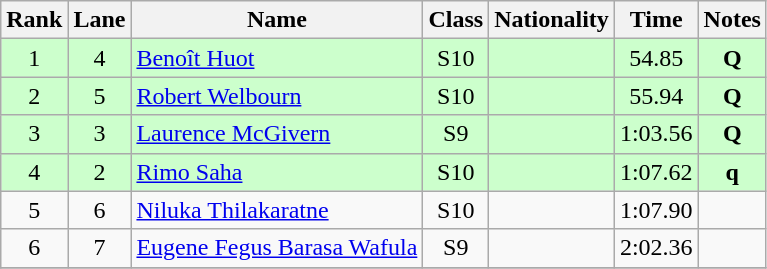<table class="wikitable sortable" style="text-align:center">
<tr>
<th>Rank</th>
<th>Lane</th>
<th>Name</th>
<th>Class</th>
<th>Nationality</th>
<th>Time</th>
<th>Notes</th>
</tr>
<tr bgcolor=ccffcc>
<td>1</td>
<td>4</td>
<td align=left><a href='#'>Benoît Huot</a></td>
<td>S10</td>
<td align=left></td>
<td>54.85</td>
<td><strong>Q</strong></td>
</tr>
<tr bgcolor=ccffcc>
<td>2</td>
<td>5</td>
<td align=left><a href='#'>Robert Welbourn</a></td>
<td>S10</td>
<td align=left></td>
<td>55.94</td>
<td><strong>Q</strong></td>
</tr>
<tr bgcolor=ccffcc>
<td>3</td>
<td>3</td>
<td align=left><a href='#'>Laurence McGivern</a></td>
<td>S9</td>
<td align=left></td>
<td>1:03.56</td>
<td><strong>Q</strong></td>
</tr>
<tr bgcolor=ccffcc>
<td>4</td>
<td>2</td>
<td align=left><a href='#'>Rimo Saha</a></td>
<td>S10</td>
<td align=left></td>
<td>1:07.62</td>
<td><strong>q</strong></td>
</tr>
<tr>
<td>5</td>
<td>6</td>
<td align=left><a href='#'>Niluka Thilakaratne</a></td>
<td>S10</td>
<td align=left></td>
<td>1:07.90</td>
<td></td>
</tr>
<tr>
<td>6</td>
<td>7</td>
<td align=left><a href='#'>Eugene Fegus Barasa Wafula</a></td>
<td>S9</td>
<td align=left></td>
<td>2:02.36</td>
<td></td>
</tr>
<tr>
</tr>
</table>
